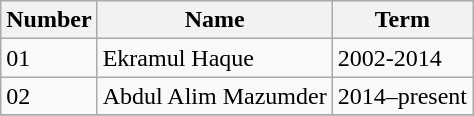<table class="wikitable">
<tr>
<th>Number</th>
<th>Name</th>
<th>Term</th>
</tr>
<tr>
<td>01</td>
<td>Ekramul Haque</td>
<td>2002-2014</td>
</tr>
<tr>
<td>02</td>
<td>Abdul Alim Mazumder</td>
<td>2014–present</td>
</tr>
<tr>
</tr>
</table>
